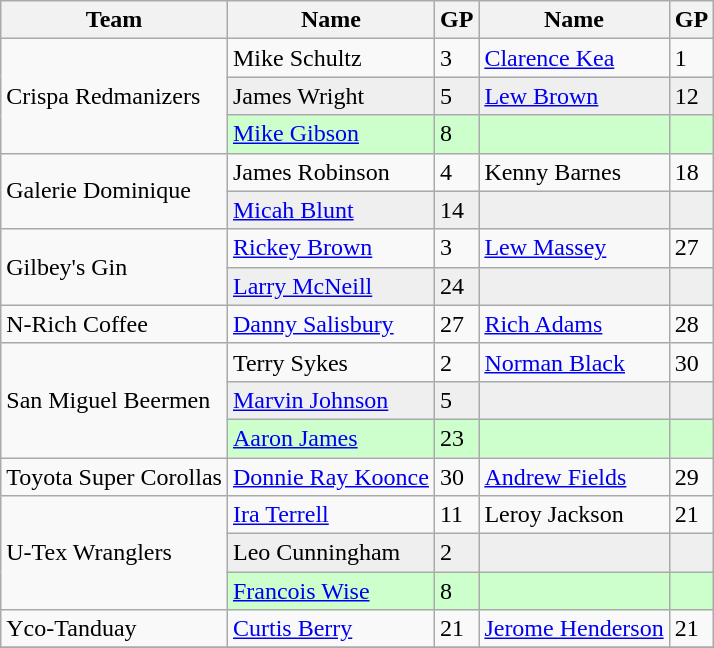<table class="wikitable">
<tr>
<th>Team</th>
<th>Name</th>
<th>GP</th>
<th>Name</th>
<th>GP</th>
</tr>
<tr>
<td rowspan=3>Crispa Redmanizers</td>
<td>Mike Schultz</td>
<td>3</td>
<td><a href='#'>Clarence Kea</a></td>
<td>1</td>
</tr>
<tr bgcolor=#efefef>
<td>James Wright</td>
<td>5</td>
<td><a href='#'>Lew Brown</a></td>
<td>12</td>
</tr>
<tr bgcolor=#ccffcc>
<td><a href='#'>Mike Gibson</a></td>
<td>8</td>
<td></td>
<td></td>
</tr>
<tr>
<td rowspan=2>Galerie Dominique</td>
<td>James Robinson</td>
<td>4</td>
<td>Kenny Barnes</td>
<td>18</td>
</tr>
<tr bgcolor=#efefef>
<td><a href='#'>Micah Blunt</a></td>
<td>14</td>
<td></td>
<td></td>
</tr>
<tr>
<td rowspan=2>Gilbey's Gin</td>
<td><a href='#'>Rickey Brown</a></td>
<td>3</td>
<td><a href='#'>Lew Massey</a></td>
<td>27</td>
</tr>
<tr bgcolor=#efefef>
<td><a href='#'>Larry McNeill</a></td>
<td>24</td>
<td></td>
<td></td>
</tr>
<tr>
<td>N-Rich Coffee</td>
<td><a href='#'>Danny Salisbury</a></td>
<td>27</td>
<td><a href='#'>Rich Adams</a></td>
<td>28</td>
</tr>
<tr>
<td rowspan=3>San Miguel Beermen</td>
<td>Terry Sykes</td>
<td>2</td>
<td><a href='#'>Norman Black</a></td>
<td>30</td>
</tr>
<tr bgcolor=#efefef>
<td><a href='#'>Marvin Johnson</a></td>
<td>5</td>
<td></td>
<td></td>
</tr>
<tr bgcolor=#ccffcc>
<td><a href='#'>Aaron James</a></td>
<td>23</td>
<td></td>
<td></td>
</tr>
<tr>
<td>Toyota Super Corollas</td>
<td><a href='#'>Donnie Ray Koonce</a></td>
<td>30</td>
<td><a href='#'>Andrew Fields</a></td>
<td>29</td>
</tr>
<tr>
<td rowspan=3>U-Tex Wranglers</td>
<td><a href='#'>Ira Terrell</a></td>
<td>11</td>
<td>Leroy Jackson</td>
<td>21</td>
</tr>
<tr bgcolor=#efefef>
<td>Leo Cunningham</td>
<td>2</td>
<td></td>
<td></td>
</tr>
<tr bgcolor=#ccffcc>
<td><a href='#'>Francois Wise</a></td>
<td>8</td>
<td></td>
<td></td>
</tr>
<tr>
<td>Yco-Tanduay</td>
<td><a href='#'>Curtis Berry</a></td>
<td>21</td>
<td><a href='#'>Jerome Henderson</a></td>
<td>21</td>
</tr>
<tr>
</tr>
</table>
